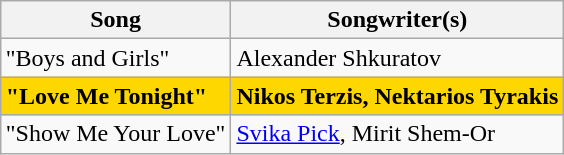<table class="sortable wikitable" style="margin: 1em auto 1em auto; text-align:center">
<tr>
<th>Song</th>
<th>Songwriter(s)</th>
</tr>
<tr>
<td align="left">"Boys and Girls"</td>
<td align="left">Alexander Shkuratov</td>
</tr>
<tr style="font-weight:bold; background:gold;">
<td align="left">"Love Me Tonight"</td>
<td align="left">Nikos Terzis, Nektarios Tyrakis</td>
</tr>
<tr>
<td align="left">"Show Me Your Love"</td>
<td align="left"><a href='#'>Svika Pick</a>, Mirit Shem-Or</td>
</tr>
</table>
